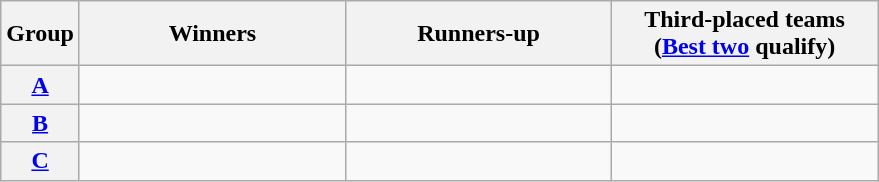<table class=wikitable>
<tr>
<th>Group</th>
<th width="170">Winners</th>
<th width="170">Runners-up</th>
<th width="170">Third-placed teams<br>(<a href='#'>Best two</a> qualify)</th>
</tr>
<tr>
<th><a href='#'>A</a></th>
<td></td>
<td></td>
<td></td>
</tr>
<tr>
<th><a href='#'>B</a></th>
<td></td>
<td></td>
<td></td>
</tr>
<tr>
<th><a href='#'>C</a></th>
<td></td>
<td></td>
<td></td>
</tr>
</table>
